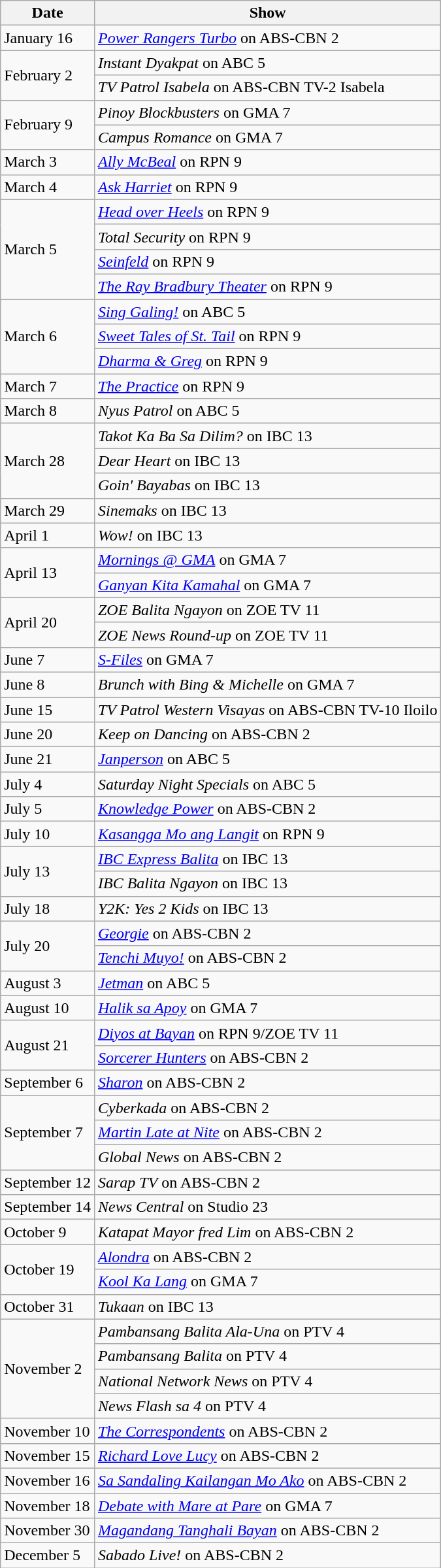<table class="wikitable">
<tr>
<th>Date</th>
<th>Show</th>
</tr>
<tr>
<td>January 16</td>
<td><em><a href='#'>Power Rangers Turbo</a></em> on ABS-CBN 2</td>
</tr>
<tr>
<td rowspan="2">February 2</td>
<td><em>Instant Dyakpat</em> on ABC 5</td>
</tr>
<tr>
<td><em>TV Patrol Isabela</em> on ABS-CBN TV-2 Isabela</td>
</tr>
<tr>
<td rowspan="2">February 9</td>
<td><em>Pinoy Blockbusters</em> on GMA 7</td>
</tr>
<tr>
<td><em>Campus Romance</em> on GMA 7</td>
</tr>
<tr>
<td>March 3</td>
<td><em><a href='#'>Ally McBeal</a></em> on RPN 9</td>
</tr>
<tr>
<td>March 4</td>
<td><em><a href='#'>Ask Harriet</a></em> on RPN 9</td>
</tr>
<tr>
<td rowspan="4">March 5</td>
<td><em><a href='#'>Head over Heels</a></em> on RPN 9</td>
</tr>
<tr>
<td><em>Total Security</em> on RPN 9</td>
</tr>
<tr>
<td><em><a href='#'>Seinfeld</a></em> on RPN 9</td>
</tr>
<tr>
<td><em><a href='#'>The Ray Bradbury Theater</a></em> on RPN 9</td>
</tr>
<tr>
<td rowspan="3">March 6</td>
<td><em><a href='#'>Sing Galing!</a></em> on ABC 5</td>
</tr>
<tr>
<td><em><a href='#'>Sweet Tales of St. Tail</a></em> on RPN 9</td>
</tr>
<tr>
<td><em><a href='#'>Dharma & Greg</a></em> on RPN 9</td>
</tr>
<tr>
<td>March 7</td>
<td><em><a href='#'>The Practice</a></em> on RPN 9</td>
</tr>
<tr>
<td>March 8</td>
<td><em>Nyus Patrol</em> on ABC 5</td>
</tr>
<tr>
<td rowspan="3">March 28</td>
<td><em>Takot Ka Ba Sa Dilim?</em> on IBC 13</td>
</tr>
<tr>
<td><em>Dear Heart</em> on IBC 13</td>
</tr>
<tr>
<td><em>Goin' Bayabas</em> on IBC 13</td>
</tr>
<tr>
<td>March 29</td>
<td><em>Sinemaks</em> on IBC 13</td>
</tr>
<tr>
<td>April 1</td>
<td><em>Wow!</em> on IBC 13</td>
</tr>
<tr>
<td rowspan="2">April 13</td>
<td><em><a href='#'>Mornings @ GMA</a></em> on GMA 7</td>
</tr>
<tr>
<td><em><a href='#'>Ganyan Kita Kamahal</a></em> on GMA 7</td>
</tr>
<tr>
<td rowspan="2">April 20</td>
<td><em>ZOE Balita Ngayon</em> on ZOE TV 11</td>
</tr>
<tr>
<td><em>ZOE News Round-up</em> on ZOE TV 11</td>
</tr>
<tr>
<td>June 7</td>
<td><em><a href='#'>S-Files</a></em> on GMA 7</td>
</tr>
<tr>
<td>June 8</td>
<td><em>Brunch with Bing & Michelle</em> on GMA 7</td>
</tr>
<tr>
<td>June 15</td>
<td><em>TV Patrol Western Visayas</em> on ABS-CBN TV-10 Iloilo</td>
</tr>
<tr>
<td>June 20</td>
<td><em>Keep on Dancing</em> on ABS-CBN 2</td>
</tr>
<tr>
<td>June 21</td>
<td><em><a href='#'>Janperson</a></em> on ABC 5</td>
</tr>
<tr>
<td>July 4</td>
<td><em>Saturday Night Specials</em> on ABC 5</td>
</tr>
<tr>
<td>July 5</td>
<td><em><a href='#'>Knowledge Power</a></em> on ABS-CBN 2</td>
</tr>
<tr>
<td>July 10</td>
<td><em><a href='#'>Kasangga Mo ang Langit</a></em> on RPN 9</td>
</tr>
<tr>
<td rowspan="2">July 13</td>
<td><em><a href='#'>IBC Express Balita</a></em> on IBC 13</td>
</tr>
<tr>
<td><em>IBC Balita Ngayon</em> on IBC 13</td>
</tr>
<tr>
<td>July 18</td>
<td><em>Y2K: Yes 2 Kids</em> on IBC 13</td>
</tr>
<tr>
<td rowspan="2">July 20</td>
<td><em><a href='#'>Georgie</a></em> on ABS-CBN 2</td>
</tr>
<tr>
<td><em><a href='#'>Tenchi Muyo!</a></em> on ABS-CBN 2</td>
</tr>
<tr>
<td>August 3</td>
<td><em><a href='#'>Jetman</a></em> on ABC 5</td>
</tr>
<tr>
<td>August 10</td>
<td><em><a href='#'>Halik sa Apoy</a></em> on GMA 7</td>
</tr>
<tr>
<td rowspan="2">August 21</td>
<td><em><a href='#'>Diyos at Bayan</a></em> on RPN 9/ZOE TV 11</td>
</tr>
<tr>
<td><em><a href='#'>Sorcerer Hunters</a></em> on ABS-CBN 2</td>
</tr>
<tr>
<td>September 6</td>
<td><em><a href='#'>Sharon</a></em> on ABS-CBN 2</td>
</tr>
<tr>
<td rowspan="3">September 7</td>
<td><em>Cyberkada</em> on ABS-CBN 2</td>
</tr>
<tr>
<td><em><a href='#'>Martin Late at Nite</a></em> on ABS-CBN 2</td>
</tr>
<tr>
<td><em>Global News</em> on ABS-CBN 2</td>
</tr>
<tr>
<td>September 12</td>
<td><em>Sarap TV</em> on ABS-CBN 2</td>
</tr>
<tr>
<td>September 14</td>
<td><em>News Central</em> on Studio 23</td>
</tr>
<tr>
<td>October 9</td>
<td><em>Katapat Mayor fred Lim</em> on ABS-CBN 2</td>
</tr>
<tr>
<td rowspan="2">October 19</td>
<td><em><a href='#'>Alondra</a></em> on ABS-CBN 2</td>
</tr>
<tr>
<td><em><a href='#'>Kool Ka Lang</a></em> on GMA 7</td>
</tr>
<tr>
<td>October 31</td>
<td><em>Tukaan</em> on IBC 13</td>
</tr>
<tr>
<td rowspan="4">November 2</td>
<td><em>Pambansang Balita Ala-Una</em> on PTV 4</td>
</tr>
<tr>
<td><em>Pambansang Balita</em> on PTV 4</td>
</tr>
<tr>
<td><em>National Network News</em> on PTV 4</td>
</tr>
<tr>
<td><em>News Flash sa 4</em> on PTV 4</td>
</tr>
<tr>
<td>November 10</td>
<td><em><a href='#'>The Correspondents</a></em> on ABS-CBN 2</td>
</tr>
<tr>
<td>November 15</td>
<td><em><a href='#'>Richard Love Lucy</a></em> on ABS-CBN 2</td>
</tr>
<tr>
<td>November 16</td>
<td><em><a href='#'>Sa Sandaling Kailangan Mo Ako</a></em> on ABS-CBN 2</td>
</tr>
<tr>
<td>November 18</td>
<td><em><a href='#'>Debate with Mare at Pare</a></em> on GMA 7</td>
</tr>
<tr>
<td>November 30</td>
<td><em><a href='#'>Magandang Tanghali Bayan</a></em> on ABS-CBN 2</td>
</tr>
<tr>
<td>December 5</td>
<td><em>Sabado Live!</em> on ABS-CBN 2</td>
</tr>
</table>
